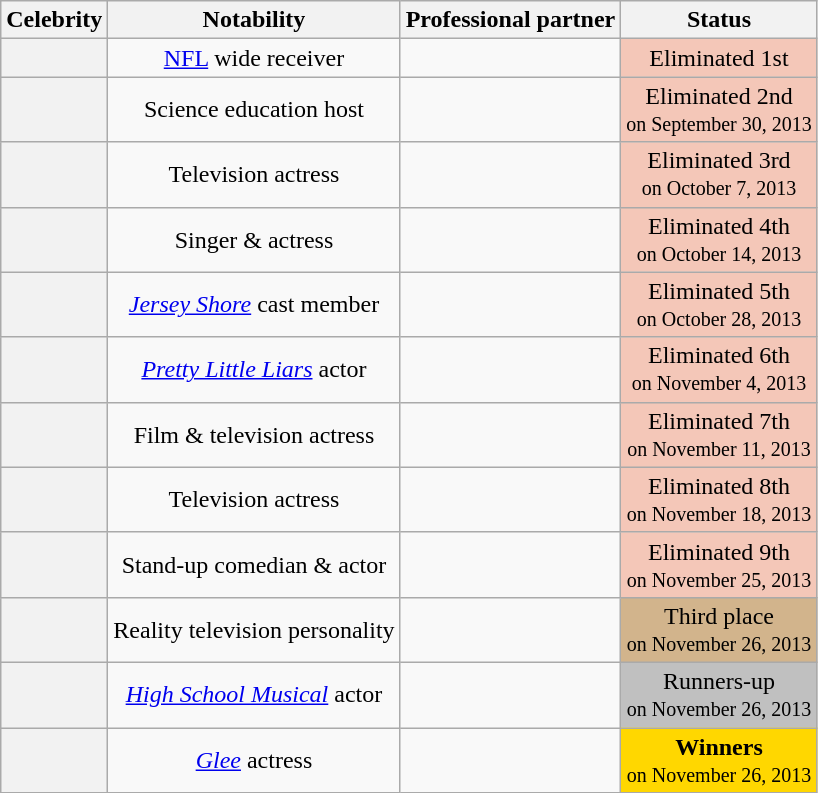<table class="wikitable sortable" style="text-align:center;">
<tr>
<th scope="col">Celebrity</th>
<th scope="col" class="unsortable">Notability</th>
<th scope="col">Professional partner</th>
<th scope="col">Status</th>
</tr>
<tr>
<th scope="row"></th>
<td><a href='#'>NFL</a> wide receiver</td>
<td></td>
<td style="background:#f4c7b8;">Eliminated 1st<br><small></small></td>
</tr>
<tr>
<th scope="row"></th>
<td>Science education host</td>
<td></td>
<td style="background:#f4c7b8;">Eliminated 2nd<br><small>on September 30, 2013</small></td>
</tr>
<tr>
<th scope="row"></th>
<td>Television actress</td>
<td></td>
<td style="background:#f4c7b8;">Eliminated 3rd<br><small>on October 7, 2013</small></td>
</tr>
<tr>
<th scope="row"></th>
<td>Singer & actress</td>
<td></td>
<td style="background:#f4c7b8;">Eliminated 4th<br><small>on October 14, 2013</small></td>
</tr>
<tr>
<th scope="row"></th>
<td><em><a href='#'>Jersey Shore</a></em> cast member</td>
<td></td>
<td style="background:#f4c7b8;">Eliminated 5th<br><small>on October 28, 2013</small></td>
</tr>
<tr>
<th scope="row"></th>
<td><em><a href='#'>Pretty Little Liars</a></em> actor</td>
<td></td>
<td style="background:#f4c7b8;">Eliminated 6th<br><small>on November 4, 2013</small></td>
</tr>
<tr>
<th scope="row"></th>
<td>Film & television actress</td>
<td></td>
<td style="background:#f4c7b8;">Eliminated 7th<br><small>on November 11, 2013</small></td>
</tr>
<tr>
<th scope="row"></th>
<td>Television actress</td>
<td></td>
<td style="background:#f4c7b8;">Eliminated 8th<br><small>on November 18, 2013</small></td>
</tr>
<tr>
<th scope="row"></th>
<td>Stand-up comedian & actor</td>
<td></td>
<td style="background:#f4c7b8;">Eliminated 9th<br><small>on November 25, 2013</small></td>
</tr>
<tr>
<th scope="row"></th>
<td>Reality television personality</td>
<td></td>
<td style="background:tan;">Third place<br><small>on November 26, 2013</small></td>
</tr>
<tr>
<th scope="row"></th>
<td><em><a href='#'>High School Musical</a></em> actor</td>
<td></td>
<td style="background:silver;">Runners-up<br><small>on November 26, 2013</small></td>
</tr>
<tr>
<th scope="row"></th>
<td><em><a href='#'>Glee</a></em> actress</td>
<td></td>
<td style="background:gold;"><strong>Winners</strong><br><small>on November 26, 2013</small></td>
</tr>
</table>
